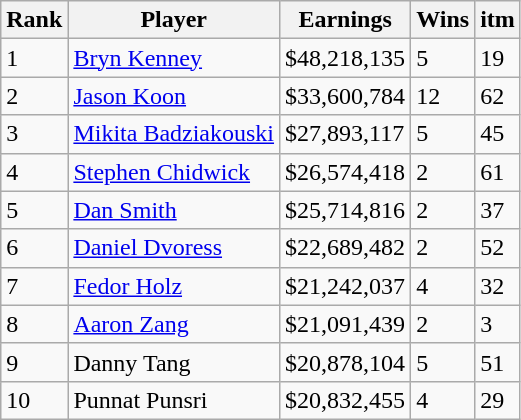<table class="wikitable">
<tr>
<th>Rank</th>
<th>Player</th>
<th>Earnings</th>
<th>Wins</th>
<th>itm</th>
</tr>
<tr>
<td>1</td>
<td> <a href='#'>Bryn Kenney</a></td>
<td>$48,218,135</td>
<td>5</td>
<td>19</td>
</tr>
<tr>
<td>2</td>
<td> <a href='#'>Jason Koon</a></td>
<td>$33,600,784</td>
<td>12</td>
<td>62</td>
</tr>
<tr>
<td>3</td>
<td> <a href='#'>Mikita Badziakouski</a></td>
<td>$27,893,117</td>
<td>5</td>
<td>45</td>
</tr>
<tr>
<td>4</td>
<td> <a href='#'>Stephen Chidwick</a></td>
<td>$26,574,418</td>
<td>2</td>
<td>61</td>
</tr>
<tr>
<td>5</td>
<td> <a href='#'>Dan Smith</a></td>
<td>$25,714,816</td>
<td>2</td>
<td>37</td>
</tr>
<tr>
<td>6</td>
<td> <a href='#'>Daniel Dvoress</a></td>
<td>$22,689,482</td>
<td>2</td>
<td>52</td>
</tr>
<tr>
<td>7</td>
<td> <a href='#'>Fedor Holz</a></td>
<td>$21,242,037</td>
<td>4</td>
<td>32</td>
</tr>
<tr>
<td>8</td>
<td> <a href='#'>Aaron Zang</a></td>
<td>$21,091,439</td>
<td>2</td>
<td>3</td>
</tr>
<tr>
<td>9</td>
<td> Danny Tang</td>
<td>$20,878,104</td>
<td>5</td>
<td>51</td>
</tr>
<tr>
<td>10</td>
<td> Punnat Punsri</td>
<td>$20,832,455</td>
<td>4</td>
<td>29</td>
</tr>
</table>
